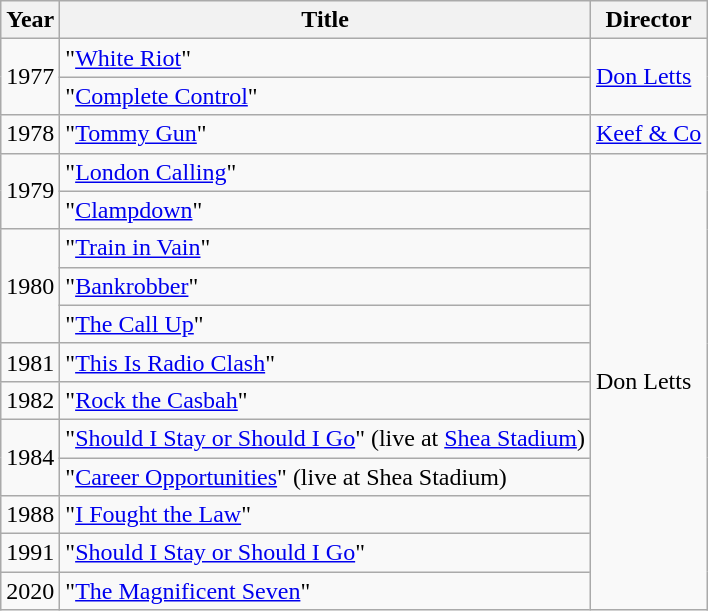<table class="wikitable sortable">
<tr>
<th>Year</th>
<th>Title</th>
<th>Director</th>
</tr>
<tr>
<td rowspan="2">1977</td>
<td>"<a href='#'>White Riot</a>"</td>
<td rowspan=2 data-sort-value"Letts, Don"><a href='#'>Don Letts</a></td>
</tr>
<tr>
<td>"<a href='#'>Complete Control</a>"</td>
</tr>
<tr>
<td>1978</td>
<td>"<a href='#'>Tommy Gun</a>"</td>
<td><a href='#'>Keef & Co</a></td>
</tr>
<tr>
<td rowspan="2">1979</td>
<td>"<a href='#'>London Calling</a>"</td>
<td rowspan=12=>Don Letts</td>
</tr>
<tr>
<td>"<a href='#'>Clampdown</a>"</td>
</tr>
<tr>
<td rowspan="3">1980</td>
<td>"<a href='#'>Train in Vain</a>"</td>
</tr>
<tr>
<td>"<a href='#'>Bankrobber</a>"</td>
</tr>
<tr>
<td>"<a href='#'>The Call Up</a>"</td>
</tr>
<tr>
<td>1981</td>
<td>"<a href='#'>This Is Radio Clash</a>"</td>
</tr>
<tr>
<td>1982</td>
<td>"<a href='#'>Rock the Casbah</a>"</td>
</tr>
<tr>
<td rowspan="2">1984</td>
<td>"<a href='#'>Should I Stay or Should I Go</a>" (live at <a href='#'>Shea Stadium</a>)</td>
</tr>
<tr>
<td>"<a href='#'>Career Opportunities</a>" (live at Shea Stadium)</td>
</tr>
<tr>
<td>1988</td>
<td>"<a href='#'>I Fought the Law</a>"</td>
</tr>
<tr>
<td>1991</td>
<td>"<a href='#'>Should I Stay or Should I Go</a>"</td>
</tr>
<tr>
<td>2020</td>
<td>"<a href='#'>The Magnificent Seven</a>"</td>
</tr>
</table>
